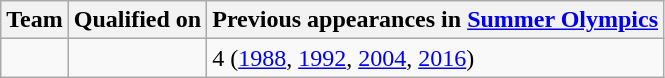<table class="wikitable sortable">
<tr>
<th>Team</th>
<th>Qualified on</th>
<th data-sort-type="number">Previous appearances in <a href='#'>Summer Olympics</a></th>
</tr>
<tr>
<td></td>
<td></td>
<td>4 (<a href='#'>1988</a>, <a href='#'>1992</a>, <a href='#'>2004</a>, <a href='#'>2016</a>)</td>
</tr>
</table>
